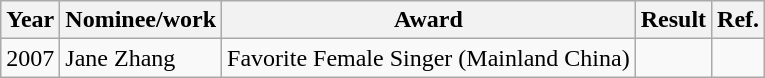<table class="wikitable">
<tr>
<th>Year</th>
<th>Nominee/work</th>
<th>Award</th>
<th><strong>Result</strong></th>
<th>Ref.</th>
</tr>
<tr>
<td>2007</td>
<td>Jane Zhang</td>
<td>Favorite Female Singer (Mainland China)</td>
<td></td>
<td></td>
</tr>
</table>
